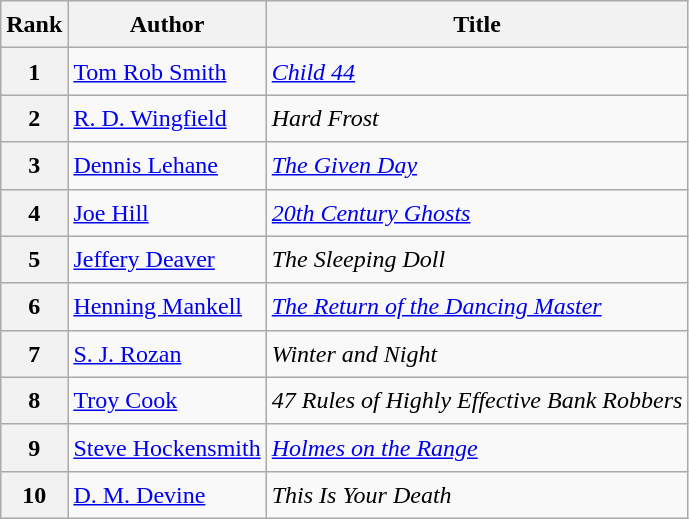<table class="wikitable sortable" style="font-size:1.00em; line-height:1.5em;">
<tr>
<th>Rank</th>
<th>Author</th>
<th>Title</th>
</tr>
<tr>
<th>1</th>
<td><a href='#'>Tom Rob Smith</a></td>
<td><em><a href='#'>Child 44</a></em></td>
</tr>
<tr>
<th>2</th>
<td><a href='#'>R. D. Wingfield</a></td>
<td><em>Hard Frost</em></td>
</tr>
<tr>
<th>3</th>
<td><a href='#'>Dennis Lehane</a></td>
<td><em><a href='#'>The Given Day</a></em></td>
</tr>
<tr>
<th>4</th>
<td><a href='#'>Joe Hill</a></td>
<td><em><a href='#'>20th Century Ghosts</a></em></td>
</tr>
<tr>
<th>5</th>
<td><a href='#'>Jeffery Deaver</a></td>
<td><em>The Sleeping Doll</em></td>
</tr>
<tr>
<th>6</th>
<td><a href='#'>Henning Mankell</a></td>
<td><em><a href='#'>The Return of the Dancing Master</a></em></td>
</tr>
<tr>
<th>7</th>
<td><a href='#'>S. J. Rozan</a></td>
<td><em>Winter and Night</em></td>
</tr>
<tr>
<th>8</th>
<td><a href='#'>Troy Cook</a></td>
<td><em>47 Rules of Highly Effective Bank Robbers</em></td>
</tr>
<tr>
<th>9</th>
<td><a href='#'>Steve Hockensmith</a></td>
<td><em><a href='#'>Holmes on the Range</a></em></td>
</tr>
<tr>
<th>10</th>
<td><a href='#'>D. M. Devine</a></td>
<td><em>This Is Your Death</em></td>
</tr>
</table>
